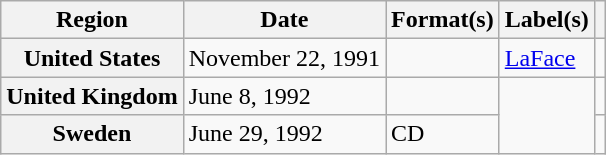<table class="wikitable plainrowheaders">
<tr>
<th scope="col">Region</th>
<th scope="col">Date</th>
<th scope="col">Format(s)</th>
<th scope="col">Label(s)</th>
<th scope="col"></th>
</tr>
<tr>
<th scope="row">United States</th>
<td>November 22, 1991</td>
<td></td>
<td><a href='#'>LaFace</a></td>
<td></td>
</tr>
<tr>
<th scope="row">United Kingdom</th>
<td>June 8, 1992</td>
<td></td>
<td rowspan="2"></td>
<td></td>
</tr>
<tr>
<th scope="row">Sweden</th>
<td>June 29, 1992</td>
<td>CD</td>
<td></td>
</tr>
</table>
